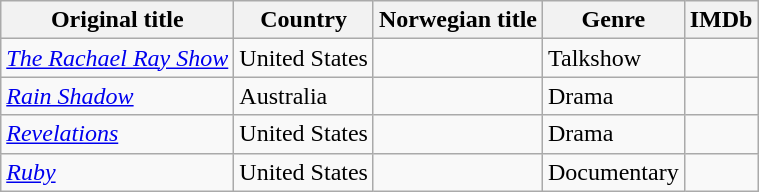<table class="wikitable">
<tr>
<th>Original title</th>
<th>Country</th>
<th>Norwegian title</th>
<th>Genre</th>
<th>IMDb</th>
</tr>
<tr>
<td><em><a href='#'>The Rachael Ray Show</a></em></td>
<td>United States</td>
<td></td>
<td>Talkshow</td>
<td></td>
</tr>
<tr>
<td><em><a href='#'>Rain Shadow</a></em></td>
<td>Australia</td>
<td></td>
<td>Drama</td>
<td></td>
</tr>
<tr>
<td><em><a href='#'>Revelations</a></em></td>
<td>United States</td>
<td></td>
<td>Drama</td>
<td></td>
</tr>
<tr>
<td><em><a href='#'>Ruby</a></em></td>
<td>United States</td>
<td></td>
<td>Documentary</td>
<td></td>
</tr>
</table>
